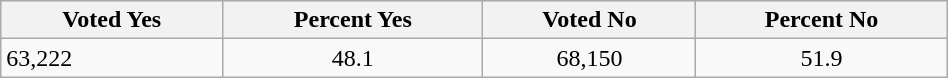<table class="wikitable" width="50%">
<tr bgcolor="#eeeeee">
<th>Voted Yes</th>
<th>Percent Yes</th>
<th>Voted No</th>
<th>Percent No</th>
</tr>
<tr align="center">
<td align="left">63,222</td>
<td>48.1</td>
<td>68,150</td>
<td>51.9</td>
</tr>
</table>
